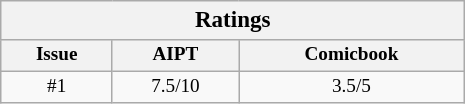<table class="wikitable infobox" style="float: right; width: 24.2em; font-size: 80%; text-align: center; margin:0.5em 0 0.5em 1em; padding:0;" cellpadding="0" cellspacing="0">
<tr>
<th colspan="3" style="font-size:120%;">Ratings</th>
</tr>
<tr>
<th>Issue</th>
<th>AIPT</th>
<th>Comicbook</th>
</tr>
<tr>
<td>#1</td>
<td>7.5/10</td>
<td>3.5/5</td>
</tr>
</table>
